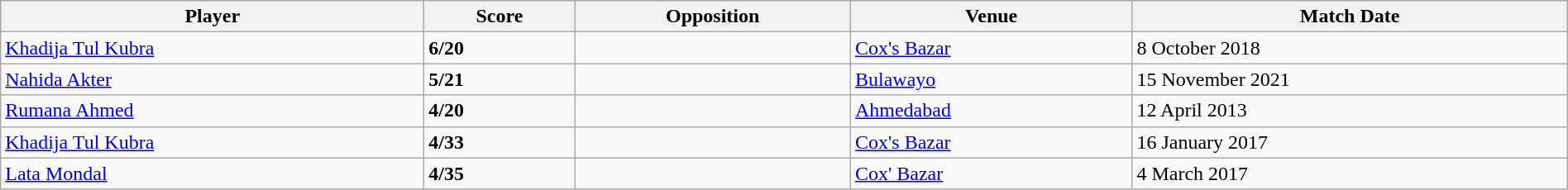<table style="width:100%;" class="wikitable">
<tr>
<th>Player</th>
<th>Score</th>
<th>Opposition</th>
<th>Venue</th>
<th>Match Date</th>
</tr>
<tr>
<td><a href='#'>Khadija Tul Kubra</a></td>
<td><strong>6/20</strong></td>
<td></td>
<td><a href='#'>Cox's Bazar</a></td>
<td>8 October 2018</td>
</tr>
<tr>
<td><a href='#'>Nahida Akter</a></td>
<td><strong>5/21</strong></td>
<td></td>
<td><a href='#'>Bulawayo</a></td>
<td>15 November 2021</td>
</tr>
<tr>
<td><a href='#'>Rumana Ahmed</a></td>
<td><strong>4/20</strong></td>
<td></td>
<td><a href='#'>Ahmedabad</a></td>
<td>12 April 2013</td>
</tr>
<tr>
<td><a href='#'>Khadija Tul Kubra</a></td>
<td><strong>4/33</strong></td>
<td></td>
<td><a href='#'>Cox's Bazar</a></td>
<td>16 January 2017</td>
</tr>
<tr>
<td><a href='#'>Lata Mondal</a></td>
<td><strong>4/35</strong></td>
<td></td>
<td><a href='#'>Cox' Bazar</a></td>
<td>4 March 2017</td>
</tr>
</table>
